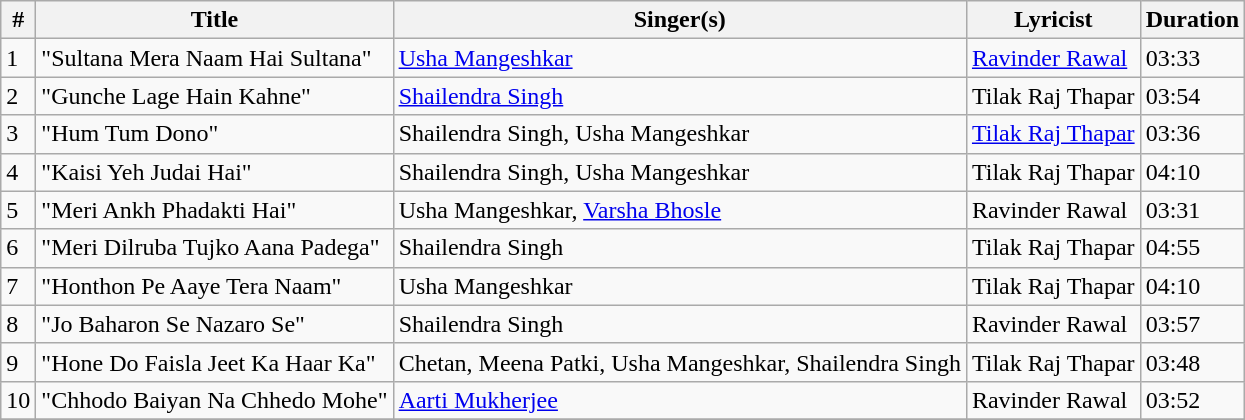<table class=wikitable>
<tr>
<th>#</th>
<th>Title</th>
<th>Singer(s)</th>
<th>Lyricist</th>
<th>Duration</th>
</tr>
<tr>
<td>1</td>
<td>"Sultana Mera Naam Hai Sultana"</td>
<td><a href='#'>Usha Mangeshkar</a></td>
<td><a href='#'>Ravinder Rawal</a></td>
<td>03:33</td>
</tr>
<tr>
<td>2</td>
<td>"Gunche Lage Hain Kahne"</td>
<td><a href='#'>Shailendra Singh</a></td>
<td>Tilak Raj Thapar</td>
<td>03:54</td>
</tr>
<tr>
<td>3</td>
<td>"Hum Tum Dono"</td>
<td>Shailendra Singh, Usha Mangeshkar</td>
<td><a href='#'>Tilak Raj Thapar</a></td>
<td>03:36</td>
</tr>
<tr>
<td>4</td>
<td>"Kaisi Yeh Judai Hai"</td>
<td>Shailendra Singh, Usha Mangeshkar</td>
<td>Tilak Raj Thapar</td>
<td>04:10</td>
</tr>
<tr>
<td>5</td>
<td>"Meri Ankh Phadakti Hai"</td>
<td>Usha Mangeshkar, <a href='#'>Varsha Bhosle</a></td>
<td>Ravinder Rawal</td>
<td>03:31</td>
</tr>
<tr>
<td>6</td>
<td>"Meri Dilruba Tujko Aana Padega"</td>
<td>Shailendra Singh</td>
<td>Tilak Raj Thapar</td>
<td>04:55</td>
</tr>
<tr>
<td>7</td>
<td>"Honthon Pe Aaye Tera Naam"</td>
<td>Usha Mangeshkar</td>
<td>Tilak Raj Thapar</td>
<td>04:10</td>
</tr>
<tr>
<td>8</td>
<td>"Jo Baharon Se Nazaro Se"</td>
<td>Shailendra Singh</td>
<td>Ravinder Rawal</td>
<td>03:57</td>
</tr>
<tr>
<td>9</td>
<td>"Hone Do Faisla Jeet Ka Haar Ka"</td>
<td>Chetan, Meena Patki, Usha Mangeshkar, Shailendra Singh</td>
<td>Tilak Raj Thapar</td>
<td>03:48</td>
</tr>
<tr>
<td>10</td>
<td>"Chhodo Baiyan Na Chhedo Mohe"</td>
<td><a href='#'>Aarti Mukherjee</a></td>
<td>Ravinder Rawal</td>
<td>03:52</td>
</tr>
<tr>
</tr>
</table>
